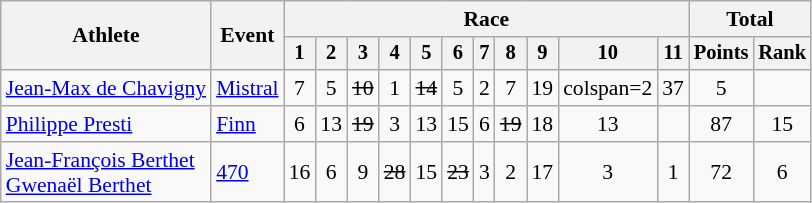<table class=wikitable style=font-size:90%;text-align:center>
<tr>
<th rowspan=2>Athlete</th>
<th rowspan=2>Event</th>
<th colspan=11>Race</th>
<th colspan=2>Total</th>
</tr>
<tr style=font-size:95%>
<th>1</th>
<th>2</th>
<th>3</th>
<th>4</th>
<th>5</th>
<th>6</th>
<th>7</th>
<th>8</th>
<th>9</th>
<th>10</th>
<th>11</th>
<th>Points</th>
<th>Rank</th>
</tr>
<tr>
<td align=left><a href='#'>Jean-Max de Chavigny</a></td>
<td align=left><a href='#'>Mistral</a></td>
<td>7</td>
<td>5</td>
<td><s>10</s></td>
<td>1</td>
<td><s>14</s></td>
<td>5</td>
<td>2</td>
<td>7</td>
<td>19</td>
<td>colspan=2 </td>
<td>37</td>
<td>5</td>
</tr>
<tr>
<td align=left><a href='#'>Philippe Presti</a></td>
<td align=left><a href='#'>Finn</a></td>
<td>6</td>
<td>13</td>
<td><s>19</s></td>
<td>3</td>
<td>13</td>
<td>15</td>
<td>6</td>
<td><s>19</s></td>
<td>18</td>
<td>13</td>
<td></td>
<td>87</td>
<td>15</td>
</tr>
<tr>
<td align=left><a href='#'>Jean-François Berthet</a><br><a href='#'>Gwenaël Berthet</a></td>
<td align=left><a href='#'>470</a></td>
<td>16</td>
<td>6</td>
<td>9</td>
<td><s>28</s></td>
<td>15</td>
<td><s>23</s></td>
<td>3</td>
<td>2</td>
<td>17</td>
<td>3</td>
<td>1</td>
<td>72</td>
<td>6</td>
</tr>
</table>
